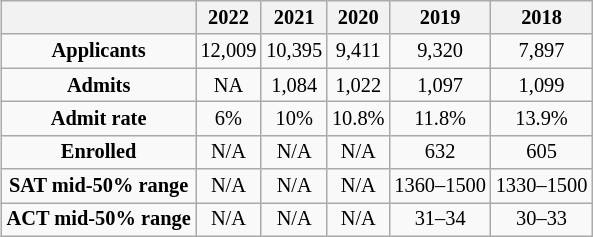<table class="wikitable" style="float:right; font-size:85%; margin:10px; text-align:center; font-size:85%; margin:auto;">
<tr>
<th> </th>
<th>2022</th>
<th>2021</th>
<th>2020</th>
<th>2019</th>
<th>2018</th>
</tr>
<tr>
<td><strong>Applicants</strong></td>
<td>12,009</td>
<td>10,395</td>
<td>9,411</td>
<td>9,320</td>
<td>7,897</td>
</tr>
<tr>
<td><strong>Admits</strong></td>
<td>NA</td>
<td>1,084</td>
<td>1,022</td>
<td>1,097</td>
<td>1,099</td>
</tr>
<tr>
<td><strong>Admit rate</strong></td>
<td>6%</td>
<td>10%</td>
<td>10.8%</td>
<td>11.8%</td>
<td>13.9%</td>
</tr>
<tr>
<td><strong>Enrolled</strong></td>
<td>N/A</td>
<td>N/A</td>
<td>N/A</td>
<td>632</td>
<td>605</td>
</tr>
<tr>
<td><strong>SAT mid-50% range</strong></td>
<td>N/A</td>
<td>N/A</td>
<td>N/A</td>
<td>1360–1500</td>
<td>1330–1500</td>
</tr>
<tr>
<td><strong> ACT mid-50% range</strong></td>
<td>N/A</td>
<td>N/A</td>
<td>N/A</td>
<td>31–34</td>
<td>30–33</td>
</tr>
</table>
